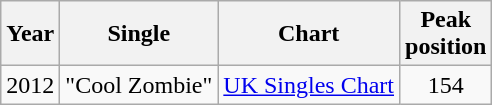<table class="wikitable" style="text-align:left;">
<tr>
<th>Year</th>
<th>Single</th>
<th>Chart</th>
<th>Peak<br>position</th>
</tr>
<tr>
<td>2012</td>
<td>"Cool Zombie"</td>
<td><a href='#'>UK Singles Chart</a></td>
<td style="text-align:center;">154</td>
</tr>
</table>
